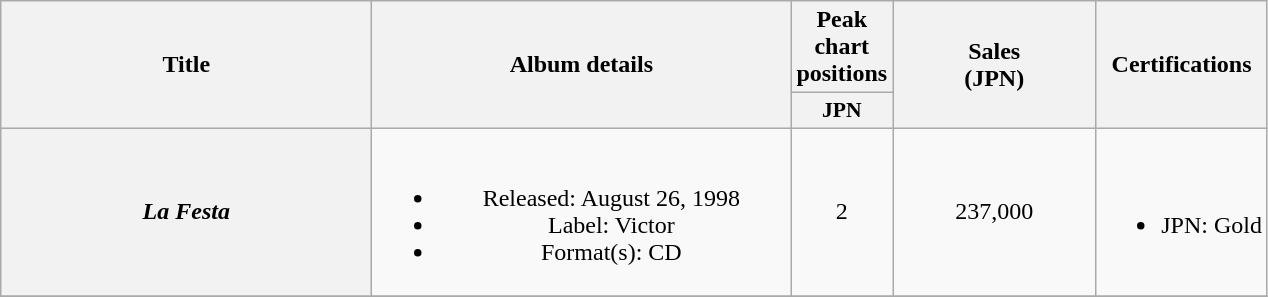<table class="wikitable plainrowheaders" style="text-align:center;" border="1">
<tr>
<th scope="col" rowspan="2" style="width:15em;">Title</th>
<th scope="col" rowspan="2" style="width:17em;">Album details</th>
<th colspan="1">Peak chart positions</th>
<th scope="col" rowspan="2" style="width:8em;">Sales<br>(JPN)<br></th>
<th scope="col" rowspan="2">Certifications</th>
</tr>
<tr>
<th style="width:3em;font-size:90%">JPN<br></th>
</tr>
<tr>
<th scope="row"><em>La Festa</em></th>
<td><br><ul><li>Released: August 26, 1998</li><li>Label: Victor</li><li>Format(s): CD</li></ul></td>
<td>2</td>
<td>237,000</td>
<td><br><ul><li>JPN: Gold</li></ul></td>
</tr>
<tr>
</tr>
</table>
